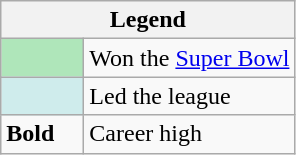<table class="wikitable mw-collapsible">
<tr>
<th colspan="2">Legend</th>
</tr>
<tr>
<td style="background:#afe6ba; width:3em;"></td>
<td>Won the <a href='#'>Super Bowl</a></td>
</tr>
<tr>
<td style="background:#cfecec; width:3em;"></td>
<td>Led the league</td>
</tr>
<tr>
<td><strong>Bold</strong></td>
<td>Career high</td>
</tr>
</table>
